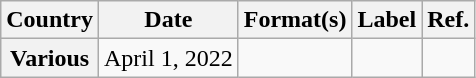<table class="wikitable plainrowheaders">
<tr>
<th scope="col">Country</th>
<th scope="col">Date</th>
<th scope="col">Format(s)</th>
<th scope="col">Label</th>
<th scope="col">Ref.</th>
</tr>
<tr>
<th scope="row">Various</th>
<td>April 1, 2022</td>
<td></td>
<td></td>
<td></td>
</tr>
</table>
